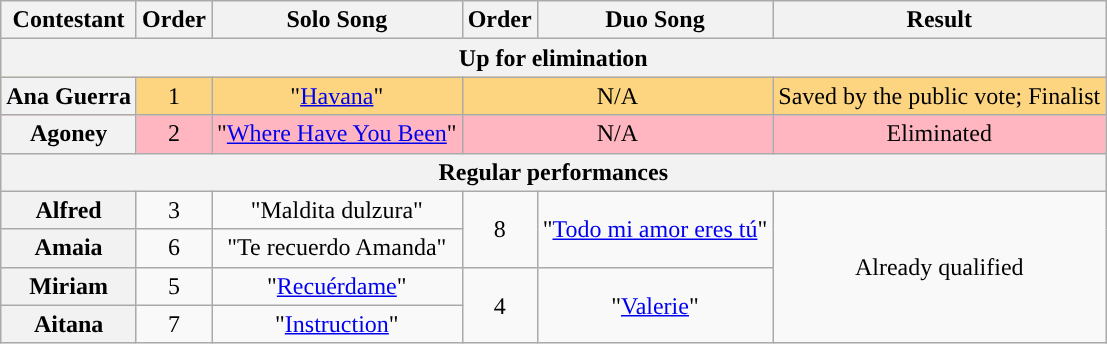<table class="wikitable plainrowheaders" style="text-align:center;">
<tr>
<th scope="col">Contestant</th>
<th scope="col">Order</th>
<th scope="col">Solo Song</th>
<th scope="col">Order</th>
<th scope="col">Duo Song</th>
<th scope="col">Result</th>
</tr>
<tr>
<th colspan="6">Up for elimination</th>
</tr>
<tr style="background:#fdd581;">
<th scope="row">Ana Guerra</th>
<td>1</td>
<td>"<a href='#'>Havana</a>"</td>
<td colspan=2>N/A</td>
<td>Saved by the public vote; Finalist</td>
</tr>
<tr style="background:lightpink">
<th scope="row">Agoney</th>
<td>2</td>
<td>"<a href='#'>Where Have You Been</a>"</td>
<td colspan=2>N/A</td>
<td>Eliminated</td>
</tr>
<tr>
<th colspan="6">Regular performances</th>
</tr>
<tr>
<th scope="row">Alfred</th>
<td>3</td>
<td>"Maldita dulzura"</td>
<td rowspan=2>8</td>
<td rowspan=2>"<a href='#'>Todo mi amor eres tú</a>"</td>
<td rowspan=4>Already qualified</td>
</tr>
<tr>
<th scope="row">Amaia</th>
<td>6</td>
<td>"Te recuerdo Amanda"</td>
</tr>
<tr>
<th scope="row">Miriam</th>
<td>5</td>
<td>"<a href='#'>Recuérdame</a>"</td>
<td rowspan=2>4</td>
<td rowspan=2>"<a href='#'>Valerie</a>"</td>
</tr>
<tr>
<th scope="row">Aitana</th>
<td>7</td>
<td>"<a href='#'>Instruction</a>"</td>
</tr>
</table>
